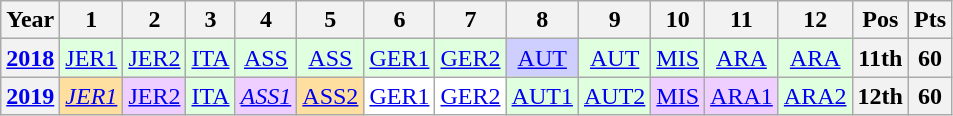<table class="wikitable" style="text-align:center;">
<tr>
<th>Year</th>
<th>1</th>
<th>2</th>
<th>3</th>
<th>4</th>
<th>5</th>
<th>6</th>
<th>7</th>
<th>8</th>
<th>9</th>
<th>10</th>
<th>11</th>
<th>12</th>
<th>Pos</th>
<th>Pts</th>
</tr>
<tr>
<th><a href='#'>2018</a></th>
<td style="background:#dfffdf;"><a href='#'>JER1</a><br></td>
<td style="background:#dfffdf;"><a href='#'>JER2</a><br></td>
<td style="background:#dfffdf;"><a href='#'>ITA</a><br></td>
<td style="background:#dfffdf;"><a href='#'>ASS</a><br></td>
<td style="background:#dfffdf;"><a href='#'>ASS</a><br></td>
<td style="background:#dfffdf;"><a href='#'>GER1</a><br></td>
<td style="background:#dfffdf;"><a href='#'>GER2</a><br></td>
<td style="background:#cfcfff;"><a href='#'>AUT</a><br></td>
<td style="background:#dfffdf;"><a href='#'>AUT</a><br></td>
<td style="background:#dfffdf;"><a href='#'>MIS</a><br></td>
<td style="background:#dfffdf;"><a href='#'>ARA</a><br></td>
<td style="background:#dfffdf;"><a href='#'>ARA</a><br></td>
<th>11th</th>
<th>60</th>
</tr>
<tr>
<th><a href='#'>2019</a></th>
<td style="background:#ffdf9f;"><em><a href='#'>JER1</a></em><br></td>
<td style="background:#efcfff;"><a href='#'>JER2</a><br></td>
<td style="background:#dfffdf;"><a href='#'>ITA</a><br></td>
<td style="background:#efcfff;"><em><a href='#'>ASS1</a></em><br></td>
<td style="background:#ffdf9f;"><a href='#'>ASS2</a><br></td>
<td style="background:#ffffff;"><a href='#'>GER1</a><br></td>
<td style="background:#ffffff;"><a href='#'>GER2</a><br></td>
<td style="background:#dfffdf;"><a href='#'>AUT1</a><br></td>
<td style="background:#dfffdf;"><a href='#'>AUT2</a><br></td>
<td style="background:#efcfff;"><a href='#'>MIS</a><br></td>
<td style="background:#efcfff;"><a href='#'>ARA1</a><br></td>
<td style="background:#dfffdf;"><a href='#'>ARA2</a><br></td>
<th>12th</th>
<th>60</th>
</tr>
</table>
